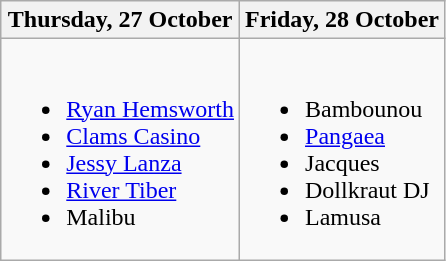<table class="wikitable">
<tr>
<th>Thursday, 27 October</th>
<th>Friday, 28 October</th>
</tr>
<tr valign="top">
<td><br><ul><li><a href='#'>Ryan Hemsworth</a></li><li><a href='#'>Clams Casino</a></li><li><a href='#'>Jessy Lanza</a></li><li><a href='#'>River Tiber</a></li><li>Malibu</li></ul></td>
<td><br><ul><li>Bambounou</li><li><a href='#'>Pangaea</a></li><li>Jacques</li><li>Dollkraut DJ</li><li>Lamusa</li></ul></td>
</tr>
</table>
